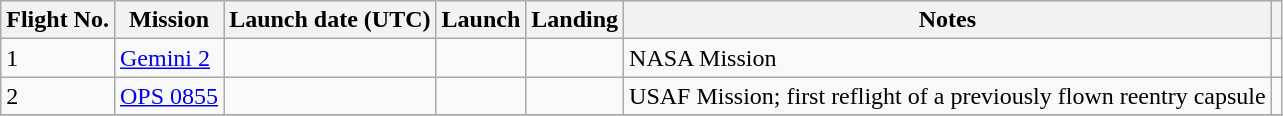<table class=wikitable>
<tr>
<th>Flight No.</th>
<th>Mission</th>
<th>Launch date (UTC)</th>
<th>Launch</th>
<th>Landing</th>
<th>Notes</th>
<th></th>
</tr>
<tr>
<td>1</td>
<td><a href='#'>Gemini 2</a></td>
<td></td>
<td></td>
<td></td>
<td>NASA Mission</td>
<td></td>
</tr>
<tr>
<td>2</td>
<td><a href='#'>OPS 0855</a></td>
<td></td>
<td></td>
<td></td>
<td>USAF Mission; first reflight of a previously flown reentry capsule</td>
<td></td>
</tr>
<tr>
</tr>
</table>
